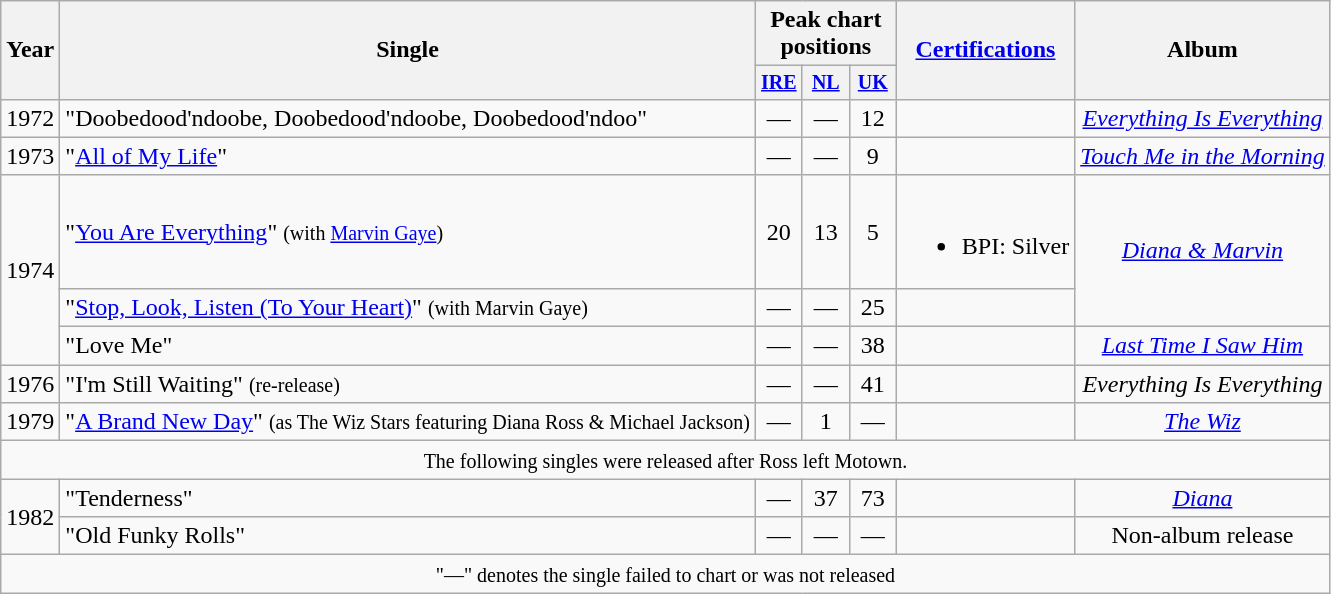<table class="wikitable" style="text-align:center">
<tr>
<th rowspan="2">Year</th>
<th rowspan="2">Single</th>
<th colspan="3">Peak chart positions</th>
<th rowspan="2"><a href='#'>Certifications</a></th>
<th rowspan="2">Album</th>
</tr>
<tr style="font-size:smaller;">
<th style="width:25px;"><a href='#'>IRE</a><br></th>
<th style="width:25px;"><a href='#'>NL</a><br></th>
<th style="width:25px;"><a href='#'>UK</a><br></th>
</tr>
<tr>
<td>1972</td>
<td style="text-align:left;">"Doobedood'ndoobe, Doobedood'ndoobe, Doobedood'ndoo"</td>
<td>—</td>
<td>—</td>
<td>12</td>
<td></td>
<td><em><a href='#'>Everything Is Everything</a></em></td>
</tr>
<tr>
<td>1973</td>
<td style="text-align:left;">"<a href='#'>All of My Life</a>"</td>
<td>—</td>
<td>—</td>
<td>9</td>
<td></td>
<td><em><a href='#'>Touch Me in the Morning</a></em></td>
</tr>
<tr>
<td rowspan="3">1974</td>
<td style="text-align:left;">"<a href='#'>You Are Everything</a>" <small>(with <a href='#'>Marvin Gaye</a>)</small></td>
<td>20</td>
<td>13</td>
<td>5</td>
<td><br><ul><li>BPI: Silver</li></ul></td>
<td rowspan="2"><em><a href='#'>Diana & Marvin</a></em></td>
</tr>
<tr>
<td style="text-align:left;">"<a href='#'>Stop, Look, Listen (To Your Heart)</a>" <small>(with Marvin Gaye)</small></td>
<td>—</td>
<td>—</td>
<td>25</td>
<td></td>
</tr>
<tr>
<td style="text-align:left;">"Love Me"</td>
<td>—</td>
<td>—</td>
<td>38</td>
<td></td>
<td><em><a href='#'>Last Time I Saw Him</a></em></td>
</tr>
<tr>
<td>1976</td>
<td style="text-align:left;">"I'm Still Waiting" <small>(re-release)</small></td>
<td>—</td>
<td>—</td>
<td>41</td>
<td></td>
<td><em>Everything Is Everything</em></td>
</tr>
<tr>
<td>1979</td>
<td style="text-align:left;">"<a href='#'>A Brand New Day</a>" <small>(as The Wiz Stars featuring Diana Ross & Michael Jackson)</small></td>
<td>—</td>
<td>1</td>
<td>—</td>
<td></td>
<td><em><a href='#'>The Wiz</a></em></td>
</tr>
<tr>
<td style="text-align:center;" colspan="14"><small>The following singles were released after Ross left Motown.</small></td>
</tr>
<tr>
<td rowspan="2">1982</td>
<td style="text-align:left;">"Tenderness"</td>
<td>—</td>
<td>37</td>
<td>73</td>
<td></td>
<td><em><a href='#'>Diana</a></em></td>
</tr>
<tr>
<td style="text-align:left;">"Old Funky Rolls"</td>
<td>—</td>
<td>—</td>
<td>—</td>
<td></td>
<td>Non-album release</td>
</tr>
<tr>
<td style="text-align:center;" colspan="10"><small>"—" denotes the single failed to chart or was not released</small></td>
</tr>
</table>
